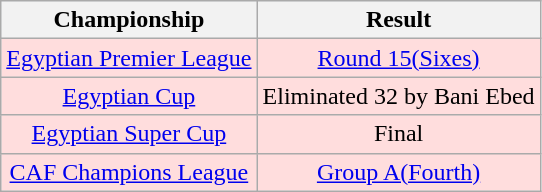<table class="wikitable" style="text-align:center">
<tr style="background:#f0f6ff;">
<th>Championship</th>
<th>Result</th>
</tr>
<tr bgcolor="#ffdddd">
<td><a href='#'>Egyptian Premier League</a></td>
<td><a href='#'>Round 15(Sixes)</a></td>
</tr>
<tr bgcolor="#ffdddd">
<td><a href='#'>Egyptian Cup</a></td>
<td>Eliminated 32 by Bani Ebed</td>
</tr>
<tr bgcolor="#ffdddd">
<td><a href='#'>Egyptian Super Cup</a></td>
<td>Final</td>
</tr>
<tr bgcolor= "#ffdddd">
<td><a href='#'>CAF Champions League</a></td>
<td><a href='#'>Group A(Fourth)</a></td>
</tr>
</table>
